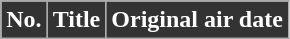<table class="wikitable plainrowheaders">
<tr style="color:white;">
<th style="background-color: #333333">No.</th>
<th style="background-color: #333333">Title</th>
<th style="background-color: #333333">Original air date<br>








</th>
</tr>
</table>
